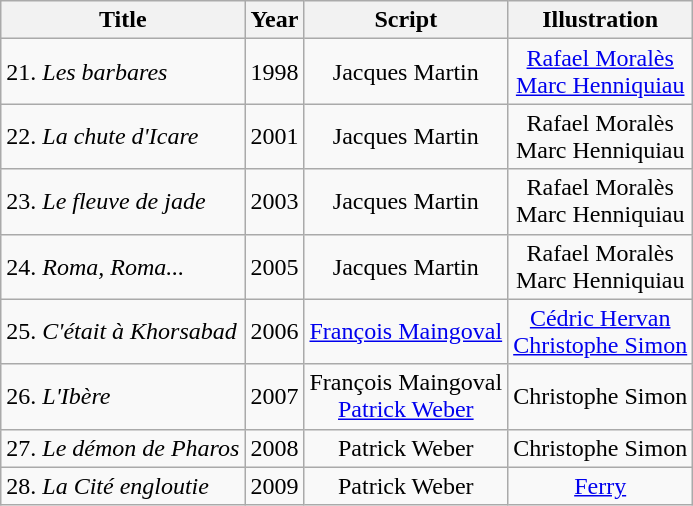<table class="wikitable">
<tr>
<th>Title</th>
<th>Year</th>
<th>Script</th>
<th>Illustration</th>
</tr>
<tr>
<td>21. <em>Les barbares</em></td>
<td align=center>1998</td>
<td align=center>Jacques Martin</td>
<td align=center><a href='#'>Rafael Moralès</a> <br> <a href='#'>Marc Henniquiau</a></td>
</tr>
<tr>
<td>22. <em>La chute d'Icare</em></td>
<td align=center>2001</td>
<td align=center>Jacques Martin</td>
<td align=center>Rafael Moralès <br> Marc Henniquiau</td>
</tr>
<tr>
<td>23. <em>Le fleuve de jade</em></td>
<td align=center>2003</td>
<td align=center>Jacques Martin</td>
<td align=center>Rafael Moralès <br> Marc Henniquiau</td>
</tr>
<tr>
<td>24. <em>Roma, Roma...</em></td>
<td align=center>2005</td>
<td align=center>Jacques Martin</td>
<td align=center>Rafael Moralès <br> Marc Henniquiau</td>
</tr>
<tr>
<td>25. <em>C'était à Khorsabad</em></td>
<td align=center>2006</td>
<td align=center><a href='#'>François Maingoval</a></td>
<td align=center><a href='#'>Cédric Hervan</a> <br> <a href='#'>Christophe Simon</a></td>
</tr>
<tr>
<td>26. <em>L'Ibère</em></td>
<td align=center>2007</td>
<td align=center>François Maingoval <br> <a href='#'>Patrick Weber</a></td>
<td align=center>Christophe Simon</td>
</tr>
<tr>
<td>27. <em>Le démon de Pharos</em></td>
<td align=center>2008</td>
<td align=center>Patrick Weber</td>
<td align=center>Christophe Simon</td>
</tr>
<tr>
<td>28. <em>La Cité engloutie</em></td>
<td align=center>2009</td>
<td align=center>Patrick Weber</td>
<td align=center><a href='#'>Ferry</a></td>
</tr>
</table>
